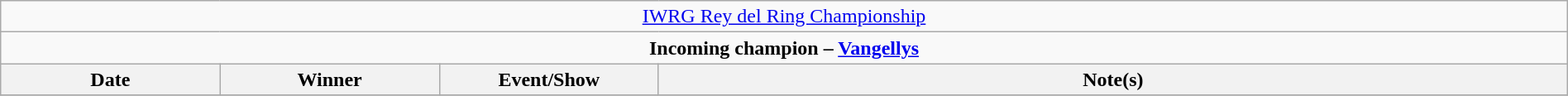<table class="wikitable" style="text-align:center; width:100%;">
<tr>
<td colspan="4" style="text-align: center;"><a href='#'>IWRG Rey del Ring Championship</a></td>
</tr>
<tr>
<td colspan="4" style="text-align: center;"><strong>Incoming champion – <a href='#'>Vangellys</a></strong></td>
</tr>
<tr>
<th width=14%>Date</th>
<th width=14%>Winner</th>
<th width=14%>Event/Show</th>
<th width=58%>Note(s)</th>
</tr>
<tr>
</tr>
</table>
